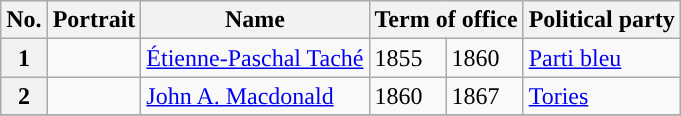<table class="wikitable">
<tr>
<th>No.</th>
<th>Portrait</th>
<th>Name</th>
<th colspan=2>Term of office</th>
<th>Political party</th>
</tr>
<tr>
<th style="background:">1</th>
<td></td>
<td><a href='#'>Étienne-Paschal Taché</a></td>
<td>1855</td>
<td>1860</td>
<td><a href='#'>Parti bleu</a></td>
</tr>
<tr>
<th style="background:">2</th>
<td></td>
<td><a href='#'>John A. Macdonald</a></td>
<td>1860</td>
<td>1867</td>
<td><a href='#'>Tories</a></td>
</tr>
<tr>
</tr>
</table>
